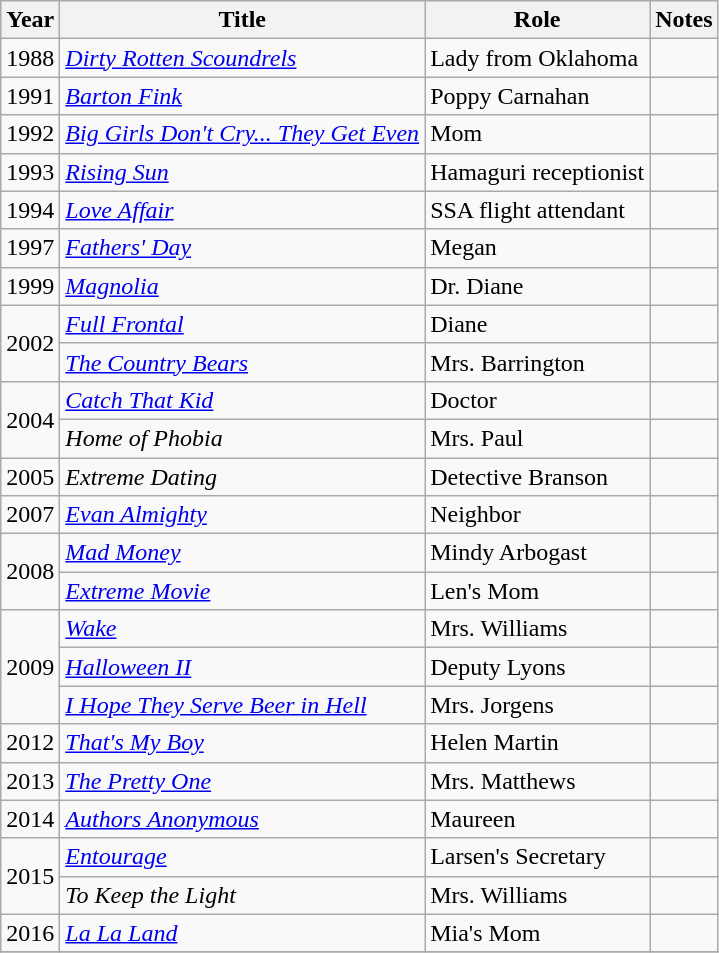<table class="wikitable sortable">
<tr>
<th>Year</th>
<th>Title</th>
<th>Role</th>
<th class="unsortable">Notes</th>
</tr>
<tr>
<td>1988</td>
<td><em><a href='#'>Dirty Rotten Scoundrels</a></em></td>
<td>Lady from Oklahoma</td>
<td></td>
</tr>
<tr>
<td>1991</td>
<td><em><a href='#'>Barton Fink</a></em></td>
<td>Poppy Carnahan</td>
<td></td>
</tr>
<tr>
<td>1992</td>
<td><em><a href='#'>Big Girls Don't Cry... They Get Even</a></em></td>
<td>Mom</td>
<td></td>
</tr>
<tr>
<td>1993</td>
<td><em><a href='#'>Rising Sun</a></em></td>
<td>Hamaguri receptionist</td>
<td></td>
</tr>
<tr>
<td>1994</td>
<td><em><a href='#'>Love Affair</a></em></td>
<td>SSA flight attendant</td>
<td></td>
</tr>
<tr>
<td>1997</td>
<td><em><a href='#'>Fathers' Day</a></em></td>
<td>Megan</td>
<td></td>
</tr>
<tr>
<td>1999</td>
<td><em><a href='#'>Magnolia</a></em></td>
<td>Dr. Diane</td>
<td></td>
</tr>
<tr>
<td rowspan=2>2002</td>
<td><em><a href='#'>Full Frontal</a></em></td>
<td>Diane</td>
<td></td>
</tr>
<tr>
<td><em><a href='#'>The Country Bears</a></em></td>
<td>Mrs. Barrington</td>
<td></td>
</tr>
<tr>
<td rowspan=2>2004</td>
<td><em><a href='#'>Catch That Kid</a></em></td>
<td>Doctor</td>
<td></td>
</tr>
<tr>
<td><em>Home of Phobia</em></td>
<td>Mrs. Paul</td>
<td></td>
</tr>
<tr>
<td>2005</td>
<td><em>Extreme Dating</em></td>
<td>Detective Branson</td>
<td></td>
</tr>
<tr>
<td>2007</td>
<td><em><a href='#'>Evan Almighty</a></em></td>
<td>Neighbor</td>
<td></td>
</tr>
<tr>
<td rowspan=2>2008</td>
<td><em><a href='#'>Mad Money</a></em></td>
<td>Mindy Arbogast</td>
<td></td>
</tr>
<tr>
<td><em><a href='#'>Extreme Movie</a></em></td>
<td>Len's Mom</td>
<td></td>
</tr>
<tr>
<td rowspan=3>2009</td>
<td><em><a href='#'>Wake</a></em></td>
<td>Mrs. Williams</td>
<td></td>
</tr>
<tr>
<td><em><a href='#'>Halloween II</a></em></td>
<td>Deputy Lyons</td>
<td></td>
</tr>
<tr>
<td><em><a href='#'>I Hope They Serve Beer in Hell</a></em></td>
<td>Mrs. Jorgens</td>
<td></td>
</tr>
<tr>
<td>2012</td>
<td><em><a href='#'>That's My Boy</a></em></td>
<td>Helen Martin</td>
<td></td>
</tr>
<tr>
<td>2013</td>
<td><em><a href='#'>The Pretty One</a></em></td>
<td>Mrs. Matthews</td>
<td></td>
</tr>
<tr>
<td>2014</td>
<td><em><a href='#'>Authors Anonymous</a></em></td>
<td>Maureen</td>
<td></td>
</tr>
<tr>
<td rowspan=2>2015</td>
<td><em><a href='#'>Entourage</a></em></td>
<td>Larsen's Secretary</td>
<td></td>
</tr>
<tr>
<td><em>To Keep the Light</em></td>
<td>Mrs. Williams</td>
<td></td>
</tr>
<tr>
<td>2016</td>
<td><em><a href='#'>La La Land</a></em></td>
<td>Mia's Mom</td>
<td></td>
</tr>
<tr>
</tr>
</table>
